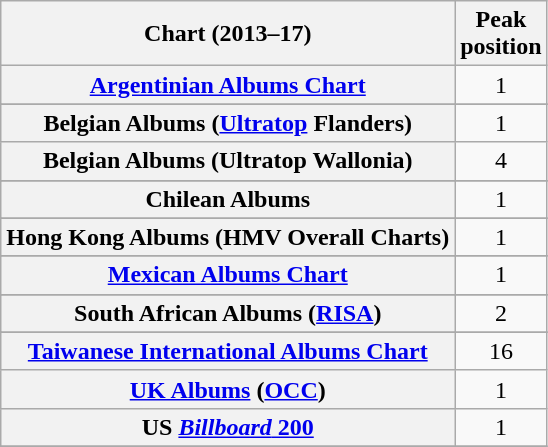<table class="wikitable sortable plainrowheaders" style="text-align:center;">
<tr>
<th>Chart (2013–17)</th>
<th>Peak<br>position</th>
</tr>
<tr>
<th scope="row"><a href='#'>Argentinian Albums Chart</a></th>
<td>1</td>
</tr>
<tr>
</tr>
<tr>
</tr>
<tr>
<th scope="row">Belgian Albums (<a href='#'>Ultratop</a> Flanders)</th>
<td>1</td>
</tr>
<tr>
<th scope="row">Belgian Albums (Ultratop Wallonia)</th>
<td>4</td>
</tr>
<tr>
</tr>
<tr>
<th scope="row">Chilean Albums</th>
<td>1</td>
</tr>
<tr>
</tr>
<tr>
</tr>
<tr>
</tr>
<tr>
</tr>
<tr>
</tr>
<tr>
<th scope="row">Hong Kong Albums (HMV Overall Charts)</th>
<td>1</td>
</tr>
<tr>
</tr>
<tr>
</tr>
<tr>
</tr>
<tr>
<th scope="row"><a href='#'>Mexican Albums Chart</a></th>
<td>1</td>
</tr>
<tr>
</tr>
<tr>
</tr>
<tr>
</tr>
<tr>
</tr>
<tr>
</tr>
<tr>
<th scope="row">South African Albums (<a href='#'>RISA</a>)</th>
<td>2</td>
</tr>
<tr>
</tr>
<tr>
</tr>
<tr>
</tr>
<tr>
<th scope="row"><a href='#'>Taiwanese International Albums Chart</a></th>
<td>16</td>
</tr>
<tr>
<th scope="row"><a href='#'>UK Albums</a> (<a href='#'>OCC</a>)</th>
<td>1</td>
</tr>
<tr>
<th scope="row">US <a href='#'><em>Billboard</em> 200</a></th>
<td>1</td>
</tr>
<tr>
</tr>
</table>
